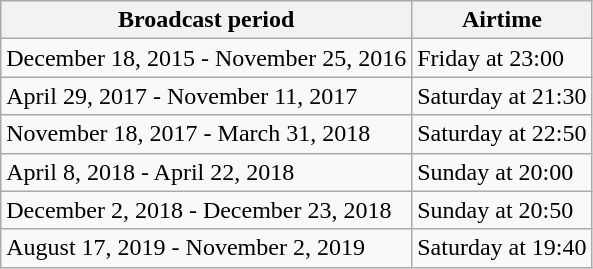<table class="wikitable">
<tr>
<th>Broadcast period</th>
<th>Airtime</th>
</tr>
<tr>
<td>December 18, 2015 - November 25, 2016</td>
<td>Friday at 23:00</td>
</tr>
<tr>
<td>April 29, 2017 - November 11, 2017</td>
<td>Saturday at 21:30</td>
</tr>
<tr>
<td>November 18, 2017 - March 31, 2018</td>
<td>Saturday at 22:50</td>
</tr>
<tr>
<td>April 8, 2018 - April 22, 2018</td>
<td>Sunday at 20:00</td>
</tr>
<tr>
<td>December 2, 2018 - December 23, 2018</td>
<td>Sunday at 20:50</td>
</tr>
<tr>
<td>August 17, 2019 - November 2, 2019</td>
<td>Saturday at 19:40</td>
</tr>
</table>
